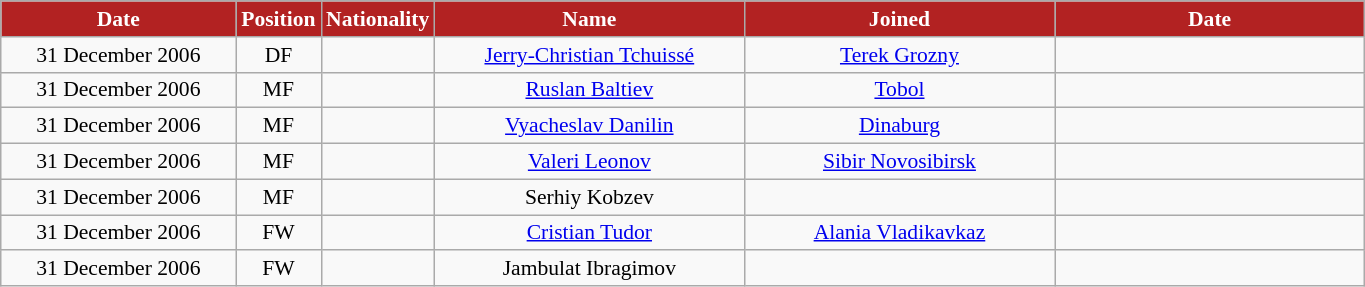<table class="wikitable"  style="text-align:center; font-size:90%; ">
<tr>
<th style="background:#B22222; color:white; width:150px;">Date</th>
<th style="background:#B22222; color:white; width:50px;">Position</th>
<th style="background:#B22222; color:white; width:50px;">Nationality</th>
<th style="background:#B22222; color:white; width:200px;">Name</th>
<th style="background:#B22222; color:white; width:200px;">Joined</th>
<th style="background:#B22222; color:white; width:200px;">Date</th>
</tr>
<tr>
<td>31 December 2006</td>
<td>DF</td>
<td></td>
<td><a href='#'>Jerry-Christian Tchuissé</a></td>
<td><a href='#'>Terek Grozny</a></td>
<td></td>
</tr>
<tr>
<td>31 December 2006</td>
<td>MF</td>
<td></td>
<td><a href='#'>Ruslan Baltiev</a></td>
<td><a href='#'>Tobol</a></td>
<td></td>
</tr>
<tr>
<td>31 December 2006</td>
<td>MF</td>
<td></td>
<td><a href='#'>Vyacheslav Danilin</a></td>
<td><a href='#'>Dinaburg</a></td>
<td></td>
</tr>
<tr>
<td>31 December 2006</td>
<td>MF</td>
<td></td>
<td><a href='#'>Valeri Leonov</a></td>
<td><a href='#'>Sibir Novosibirsk</a></td>
<td></td>
</tr>
<tr>
<td>31 December 2006</td>
<td>MF</td>
<td></td>
<td>Serhiy Kobzev</td>
<td></td>
<td></td>
</tr>
<tr>
<td>31 December 2006</td>
<td>FW</td>
<td></td>
<td><a href='#'>Cristian Tudor</a></td>
<td><a href='#'>Alania Vladikavkaz</a></td>
<td></td>
</tr>
<tr>
<td>31 December 2006</td>
<td>FW</td>
<td></td>
<td>Jambulat Ibragimov</td>
<td></td>
<td></td>
</tr>
</table>
